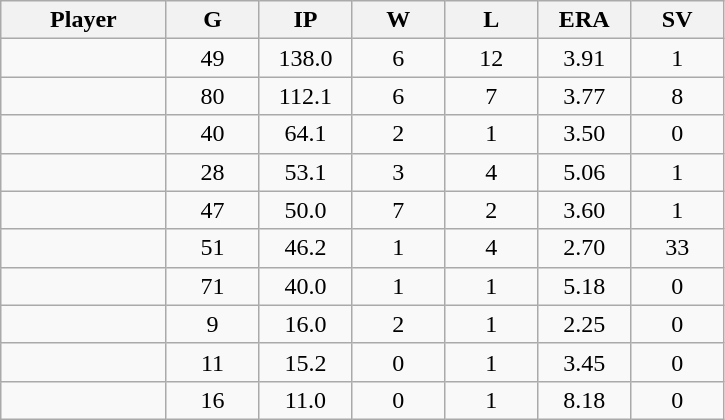<table class="wikitable sortable">
<tr>
<th bgcolor="#DDDDFF" width="16%">Player</th>
<th bgcolor="#DDDDFF" width="9%">G</th>
<th bgcolor="#DDDDFF" width="9%">IP</th>
<th bgcolor="#DDDDFF" width="9%">W</th>
<th bgcolor="#DDDDFF" width="9%">L</th>
<th bgcolor="#DDDDFF" width="9%">ERA</th>
<th bgcolor="#DDDDFF" width="9%">SV</th>
</tr>
<tr align="center">
<td></td>
<td>49</td>
<td>138.0</td>
<td>6</td>
<td>12</td>
<td>3.91</td>
<td>1</td>
</tr>
<tr align=center>
<td></td>
<td>80</td>
<td>112.1</td>
<td>6</td>
<td>7</td>
<td>3.77</td>
<td>8</td>
</tr>
<tr align="center">
<td></td>
<td>40</td>
<td>64.1</td>
<td>2</td>
<td>1</td>
<td>3.50</td>
<td>0</td>
</tr>
<tr align="center">
<td></td>
<td>28</td>
<td>53.1</td>
<td>3</td>
<td>4</td>
<td>5.06</td>
<td>1</td>
</tr>
<tr align=center>
<td></td>
<td>47</td>
<td>50.0</td>
<td>7</td>
<td>2</td>
<td>3.60</td>
<td>1</td>
</tr>
<tr align=center>
<td></td>
<td>51</td>
<td>46.2</td>
<td>1</td>
<td>4</td>
<td>2.70</td>
<td>33</td>
</tr>
<tr align=center>
<td></td>
<td>71</td>
<td>40.0</td>
<td>1</td>
<td>1</td>
<td>5.18</td>
<td>0</td>
</tr>
<tr align="center">
<td></td>
<td>9</td>
<td>16.0</td>
<td>2</td>
<td>1</td>
<td>2.25</td>
<td>0</td>
</tr>
<tr align="center">
<td></td>
<td>11</td>
<td>15.2</td>
<td>0</td>
<td>1</td>
<td>3.45</td>
<td>0</td>
</tr>
<tr align=center>
<td></td>
<td>16</td>
<td>11.0</td>
<td>0</td>
<td>1</td>
<td>8.18</td>
<td>0</td>
</tr>
</table>
